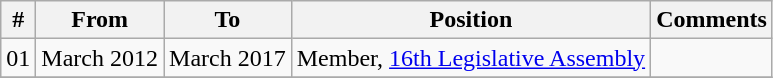<table class="wikitable sortable">
<tr>
<th>#</th>
<th>From</th>
<th>To</th>
<th>Position</th>
<th>Comments</th>
</tr>
<tr>
<td>01</td>
<td>March 2012</td>
<td>March 2017</td>
<td>Member, <a href='#'>16th Legislative Assembly</a></td>
<td></td>
</tr>
<tr>
</tr>
</table>
